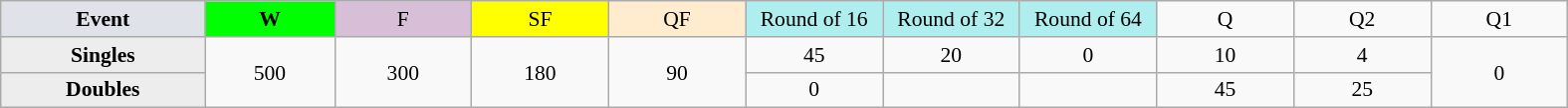<table class=wikitable style=font-size:90%;text-align:center>
<tr>
<td style="width:130px; background:#dfe2e9;"><strong>Event</strong></td>
<td style="width:80px; background:lime;"><strong>W</strong></td>
<td style="width:85px; background:thistle;">F</td>
<td style="width:85px; background:#ff0;">SF</td>
<td style="width:85px; background:#ffebcd;">QF</td>
<td style="width:85px; background:#afeeee;">Round of 16</td>
<td style="width:85px; background:#afeeee;">Round of 32</td>
<td style="width:85px; background:#afeeee;">Round of 64</td>
<td width=85>Q</td>
<td width=85>Q2</td>
<td width=85>Q1</td>
</tr>
<tr>
<th style="background:#ededed;">Singles</th>
<td rowspan=2>500</td>
<td rowspan=2>300</td>
<td rowspan=2>180</td>
<td rowspan=2>90</td>
<td>45</td>
<td>20</td>
<td>0</td>
<td>10</td>
<td>4</td>
<td rowspan=2>0</td>
</tr>
<tr>
<th style="background:#ededed;">Doubles</th>
<td>0</td>
<td></td>
<td></td>
<td>45</td>
<td>25</td>
</tr>
</table>
